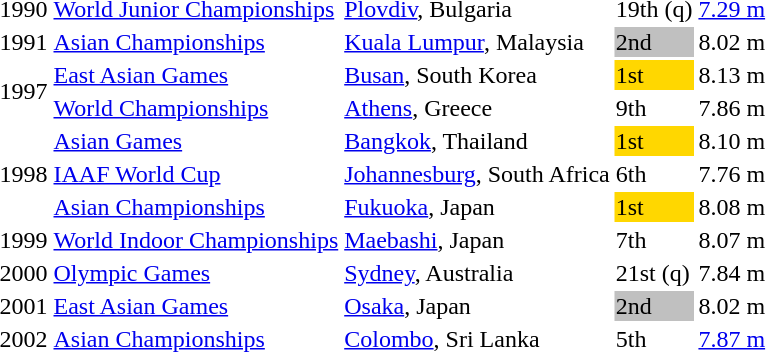<table>
<tr>
<td>1990</td>
<td><a href='#'>World Junior Championships</a></td>
<td><a href='#'>Plovdiv</a>, Bulgaria</td>
<td>19th (q)</td>
<td><a href='#'>7.29 m</a></td>
</tr>
<tr>
<td>1991</td>
<td><a href='#'>Asian Championships</a></td>
<td><a href='#'>Kuala Lumpur</a>, Malaysia</td>
<td bgcolor="silver">2nd</td>
<td>8.02 m</td>
</tr>
<tr>
<td rowspan=2>1997</td>
<td><a href='#'>East Asian Games</a></td>
<td><a href='#'>Busan</a>, South Korea</td>
<td bgcolor="gold">1st</td>
<td>8.13 m</td>
</tr>
<tr>
<td><a href='#'>World Championships</a></td>
<td><a href='#'>Athens</a>, Greece</td>
<td>9th</td>
<td>7.86 m</td>
</tr>
<tr>
<td rowspan=3>1998</td>
<td><a href='#'>Asian Games</a></td>
<td><a href='#'>Bangkok</a>, Thailand</td>
<td bgcolor="gold">1st</td>
<td>8.10 m</td>
</tr>
<tr>
<td><a href='#'>IAAF World Cup</a></td>
<td><a href='#'>Johannesburg</a>, South Africa</td>
<td>6th</td>
<td>7.76 m</td>
</tr>
<tr>
<td><a href='#'>Asian Championships</a></td>
<td><a href='#'>Fukuoka</a>, Japan</td>
<td bgcolor="gold">1st</td>
<td>8.08 m</td>
</tr>
<tr>
<td>1999</td>
<td><a href='#'>World Indoor Championships</a></td>
<td><a href='#'>Maebashi</a>, Japan</td>
<td>7th</td>
<td>8.07 m</td>
</tr>
<tr>
<td>2000</td>
<td><a href='#'>Olympic Games</a></td>
<td><a href='#'>Sydney</a>, Australia</td>
<td>21st (q)</td>
<td>7.84 m</td>
</tr>
<tr>
<td>2001</td>
<td><a href='#'>East Asian Games</a></td>
<td><a href='#'>Osaka</a>, Japan</td>
<td bgcolor="silver">2nd</td>
<td>8.02 m</td>
</tr>
<tr>
<td>2002</td>
<td><a href='#'>Asian Championships</a></td>
<td><a href='#'>Colombo</a>, Sri Lanka</td>
<td>5th</td>
<td><a href='#'>7.87 m</a></td>
</tr>
</table>
